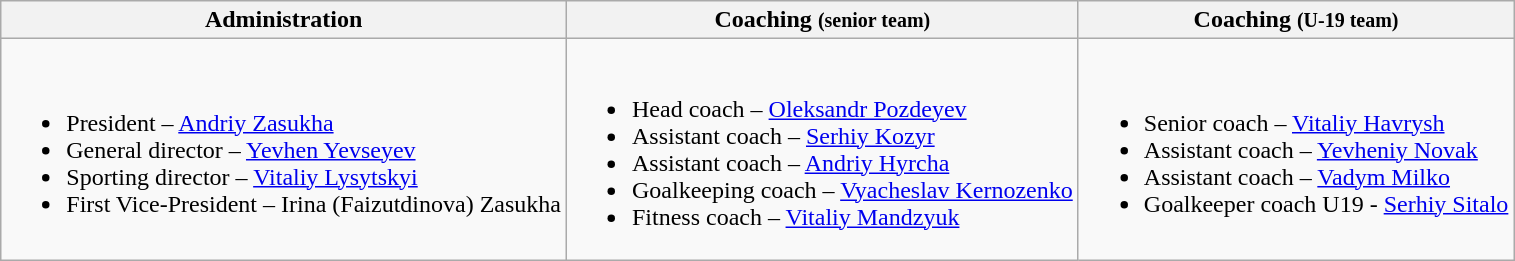<table class="wikitable">
<tr>
<th>Administration</th>
<th>Coaching <small>(senior team)</small></th>
<th>Coaching <small>(U-19 team)</small></th>
</tr>
<tr>
<td><br><ul><li>President – <a href='#'>Andriy Zasukha</a></li><li>General director – <a href='#'>Yevhen Yevseyev</a></li><li>Sporting director – <a href='#'>Vitaliy Lysytskyi</a></li><li>First Vice-President – Irina (Faizutdinova) Zasukha</li></ul></td>
<td><br><ul><li>Head coach – <a href='#'>Oleksandr Pozdeyev</a></li><li>Assistant coach – <a href='#'>Serhiy Kozyr</a></li><li>Assistant coach – <a href='#'>Andriy Hyrcha</a></li><li>Goalkeeping coach – <a href='#'>Vyacheslav Kernozenko</a></li><li>Fitness coach – <a href='#'>Vitaliy Mandzyuk</a></li></ul></td>
<td><br><ul><li>Senior coach – <a href='#'>Vitaliy Havrysh</a></li><li>Assistant coach – <a href='#'>Yevheniy Novak</a></li><li>Assistant coach – <a href='#'>Vadym Milko</a></li><li>Goalkeeper coach U19 - <a href='#'>Serhiy Sitalo</a></li></ul></td>
</tr>
</table>
